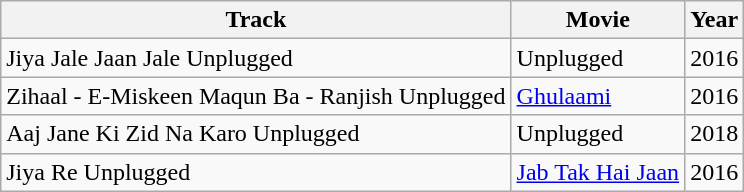<table class="wikitable sortable">
<tr>
<th>Track</th>
<th>Movie</th>
<th>Year</th>
</tr>
<tr>
<td>Jiya Jale Jaan Jale Unplugged</td>
<td>Unplugged</td>
<td>2016</td>
</tr>
<tr>
<td>Zihaal - E-Miskeen Maqun Ba - Ranjish Unplugged</td>
<td><a href='#'>Ghulaami</a></td>
<td>2016</td>
</tr>
<tr>
<td>Aaj Jane Ki Zid Na Karo Unplugged</td>
<td>Unplugged</td>
<td>2018</td>
</tr>
<tr>
<td>Jiya Re Unplugged</td>
<td><a href='#'>Jab Tak Hai Jaan</a></td>
<td>2016</td>
</tr>
</table>
